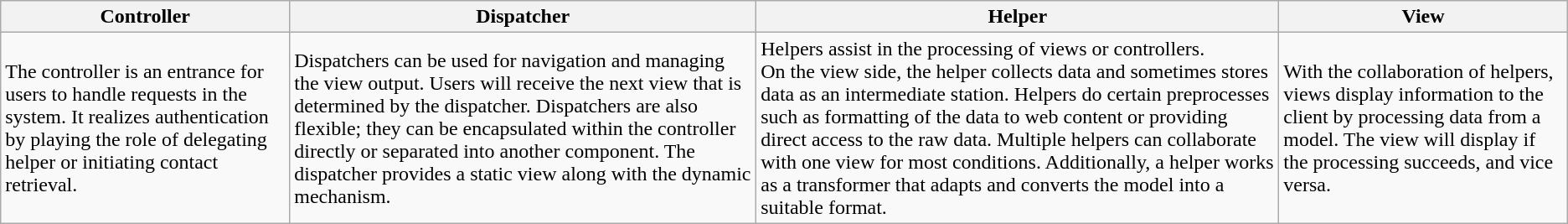<table class="wikitable">
<tr>
<th>Controller</th>
<th>Dispatcher</th>
<th>Helper</th>
<th>View</th>
</tr>
<tr>
<td>The controller is an entrance for users to handle requests in the system. It realizes authentication by playing the role of delegating helper or initiating contact retrieval.</td>
<td>Dispatchers can be used for navigation and managing the view output. Users will receive the next view that is determined by the dispatcher. Dispatchers are also flexible; they can be encapsulated within the controller directly or separated into another component. The dispatcher provides a static view along with the dynamic mechanism.</td>
<td>Helpers assist in the processing of views or controllers.<br>On the view side, the helper collects data and sometimes stores data as an intermediate station. Helpers do certain preprocesses such as formatting of the data to web content or providing direct access to the raw data. Multiple helpers can collaborate with one view for most conditions. Additionally, a helper works as a transformer that adapts and converts the model into a suitable format.</td>
<td>With the collaboration of helpers, views display information to the client by processing data from a model. The view will display if the processing succeeds, and vice versa.</td>
</tr>
</table>
